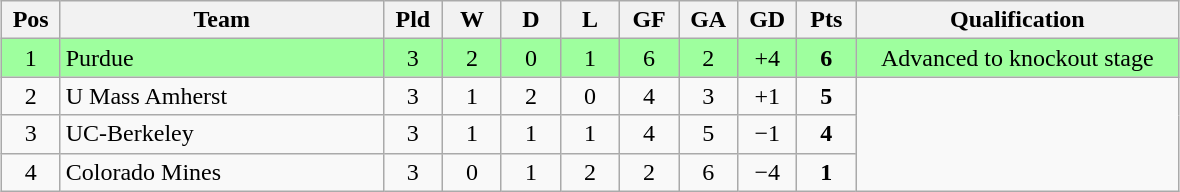<table class="wikitable" style="text-align:center; margin: 1em auto">
<tr>
<th style=width:2em>Pos</th>
<th style=width:13em>Team</th>
<th style=width:2em>Pld</th>
<th style=width:2em>W</th>
<th style=width:2em>D</th>
<th style=width:2em>L</th>
<th style=width:2em>GF</th>
<th style=width:2em>GA</th>
<th style=width:2em>GD</th>
<th style=width:2em>Pts</th>
<th style=width:13em>Qualification</th>
</tr>
<tr bgcolor="#9eff9e">
<td>1</td>
<td style="text-align:left">Purdue</td>
<td>3</td>
<td>2</td>
<td>0</td>
<td>1</td>
<td>6</td>
<td>2</td>
<td>+4</td>
<td><strong>6</strong></td>
<td>Advanced to knockout stage</td>
</tr>
<tr>
<td>2</td>
<td style="text-align:left">U Mass Amherst</td>
<td>3</td>
<td>1</td>
<td>2</td>
<td>0</td>
<td>4</td>
<td>3</td>
<td>+1</td>
<td><strong>5</strong></td>
<td rowspan="3"></td>
</tr>
<tr>
<td>3</td>
<td style="text-align:left">UC-Berkeley</td>
<td>3</td>
<td>1</td>
<td>1</td>
<td>1</td>
<td>4</td>
<td>5</td>
<td>−1</td>
<td><strong>4</strong></td>
</tr>
<tr>
<td>4</td>
<td style="text-align:left">Colorado Mines</td>
<td>3</td>
<td>0</td>
<td>1</td>
<td>2</td>
<td>2</td>
<td>6</td>
<td>−4</td>
<td><strong>1</strong></td>
</tr>
</table>
